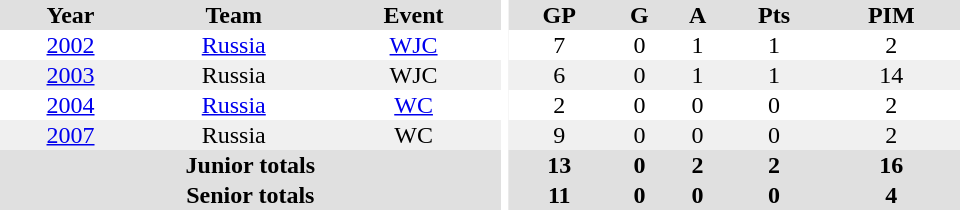<table border="0" cellpadding="1" cellspacing="0" ID="Table3" style="text-align:center; width:40em">
<tr bgcolor="#e0e0e0">
<th>Year</th>
<th>Team</th>
<th>Event</th>
<th rowspan="102" bgcolor="#ffffff"></th>
<th>GP</th>
<th>G</th>
<th>A</th>
<th>Pts</th>
<th>PIM</th>
</tr>
<tr>
<td><a href='#'>2002</a></td>
<td><a href='#'>Russia</a></td>
<td><a href='#'>WJC</a></td>
<td>7</td>
<td>0</td>
<td>1</td>
<td>1</td>
<td>2</td>
</tr>
<tr bgcolor="#f0f0f0">
<td><a href='#'>2003</a></td>
<td>Russia</td>
<td>WJC</td>
<td>6</td>
<td>0</td>
<td>1</td>
<td>1</td>
<td>14</td>
</tr>
<tr>
<td><a href='#'>2004</a></td>
<td><a href='#'>Russia</a></td>
<td><a href='#'>WC</a></td>
<td>2</td>
<td>0</td>
<td>0</td>
<td>0</td>
<td>2</td>
</tr>
<tr bgcolor="#f0f0f0">
<td><a href='#'>2007</a></td>
<td>Russia</td>
<td>WC</td>
<td>9</td>
<td>0</td>
<td>0</td>
<td>0</td>
<td>2</td>
</tr>
<tr bgcolor="#e0e0e0">
<th colspan="3">Junior totals</th>
<th>13</th>
<th>0</th>
<th>2</th>
<th>2</th>
<th>16</th>
</tr>
<tr bgcolor="#e0e0e0">
<th colspan=3>Senior totals</th>
<th>11</th>
<th>0</th>
<th>0</th>
<th>0</th>
<th>4</th>
</tr>
</table>
